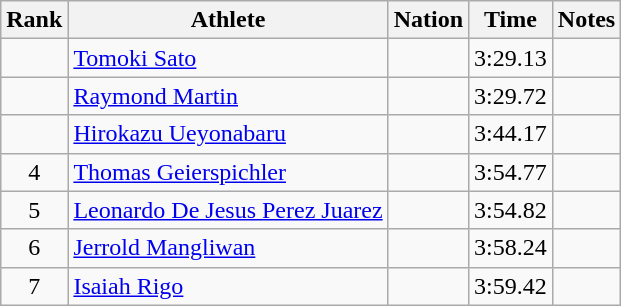<table class="wikitable sortable" style="text-align:center">
<tr>
<th>Rank</th>
<th>Athlete</th>
<th>Nation</th>
<th>Time</th>
<th>Notes</th>
</tr>
<tr>
<td></td>
<td align=left><a href='#'>Tomoki Sato</a></td>
<td align=left></td>
<td>3:29.13</td>
<td></td>
</tr>
<tr>
<td></td>
<td align=left><a href='#'>Raymond Martin</a></td>
<td align=left></td>
<td>3:29.72</td>
<td></td>
</tr>
<tr>
<td></td>
<td align=left><a href='#'>Hirokazu Ueyonabaru</a></td>
<td align=left></td>
<td>3:44.17</td>
<td></td>
</tr>
<tr>
<td>4</td>
<td align=left><a href='#'>Thomas Geierspichler</a></td>
<td align=left></td>
<td>3:54.77</td>
<td></td>
</tr>
<tr>
<td>5</td>
<td align=left><a href='#'>Leonardo De Jesus Perez Juarez</a></td>
<td align=left></td>
<td>3:54.82</td>
<td></td>
</tr>
<tr>
<td>6</td>
<td align=left><a href='#'>Jerrold Mangliwan</a></td>
<td align=left></td>
<td>3:58.24</td>
<td></td>
</tr>
<tr>
<td>7</td>
<td align=left><a href='#'>Isaiah Rigo</a></td>
<td align=left></td>
<td>3:59.42</td>
<td></td>
</tr>
</table>
